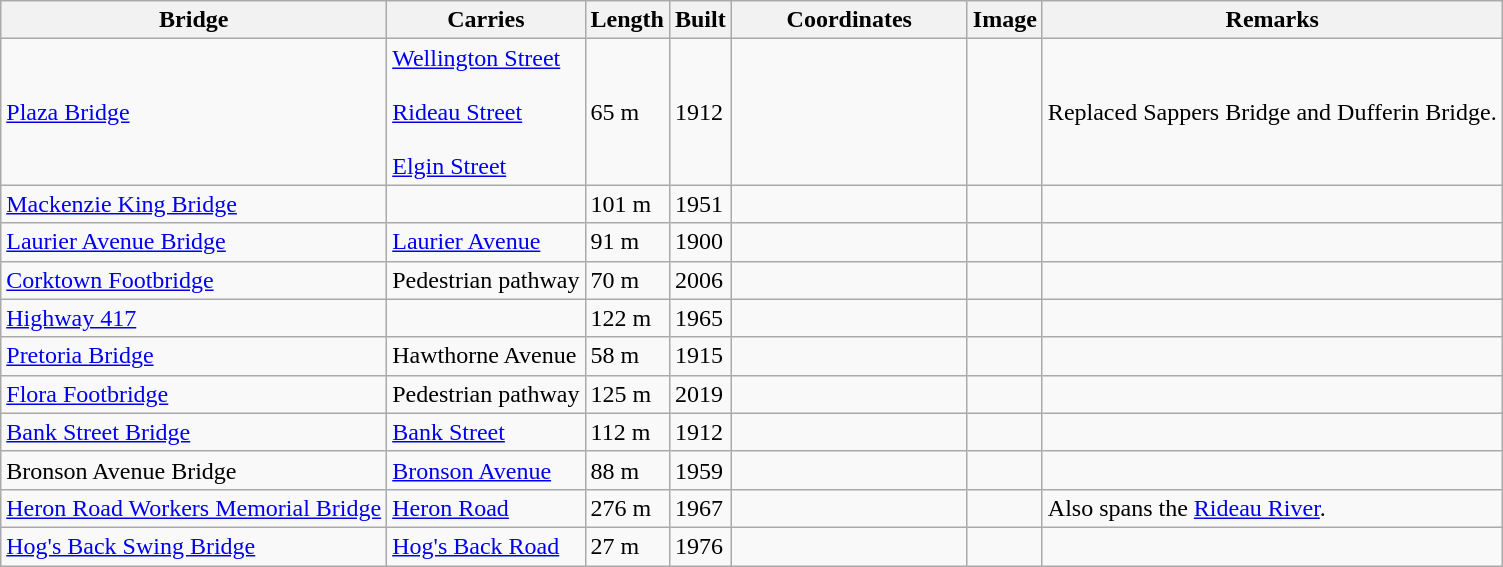<table class="wikitable sortable">
<tr>
<th>Bridge</th>
<th>Carries</th>
<th>Length</th>
<th>Built</th>
<th width=150px>Coordinates</th>
<th>Image</th>
<th>Remarks</th>
</tr>
<tr>
<td><a href='#'>Plaza Bridge</a></td>
<td><a href='#'>Wellington Street</a><br><br><a href='#'>Rideau Street</a><br><br><a href='#'>Elgin Street</a></td>
<td>65 m</td>
<td>1912</td>
<td></td>
<td></td>
<td>Replaced Sappers Bridge and Dufferin Bridge.</td>
</tr>
<tr>
<td><a href='#'>Mackenzie King Bridge</a></td>
<td></td>
<td>101 m</td>
<td>1951</td>
<td></td>
<td></td>
<td></td>
</tr>
<tr>
<td><a href='#'>Laurier Avenue Bridge</a></td>
<td><a href='#'>Laurier Avenue</a></td>
<td>91 m</td>
<td>1900</td>
<td></td>
<td></td>
<td></td>
</tr>
<tr>
<td><a href='#'>Corktown Footbridge</a></td>
<td>Pedestrian pathway</td>
<td>70 m</td>
<td>2006</td>
<td></td>
<td></td>
<td></td>
</tr>
<tr>
<td><a href='#'>Highway 417</a></td>
<td></td>
<td>122 m</td>
<td>1965</td>
<td></td>
<td></td>
<td></td>
</tr>
<tr>
<td><a href='#'>Pretoria Bridge</a></td>
<td>Hawthorne Avenue</td>
<td>58 m</td>
<td>1915</td>
<td></td>
<td></td>
<td></td>
</tr>
<tr>
<td><a href='#'>Flora Footbridge</a></td>
<td>Pedestrian pathway</td>
<td>125 m</td>
<td>2019</td>
<td></td>
<td></td>
<td></td>
</tr>
<tr>
<td><a href='#'>Bank Street Bridge</a></td>
<td><a href='#'>Bank Street</a></td>
<td>112 m</td>
<td>1912</td>
<td></td>
<td></td>
<td></td>
</tr>
<tr>
<td>Bronson Avenue Bridge</td>
<td><a href='#'>Bronson Avenue</a></td>
<td>88 m</td>
<td>1959</td>
<td></td>
<td></td>
<td></td>
</tr>
<tr>
<td><a href='#'>Heron Road Workers Memorial Bridge</a></td>
<td><a href='#'>Heron Road</a></td>
<td>276 m</td>
<td>1967</td>
<td></td>
<td></td>
<td>Also spans the <a href='#'>Rideau River</a>.</td>
</tr>
<tr>
<td><a href='#'>Hog's Back Swing Bridge</a></td>
<td><a href='#'>Hog's Back Road</a></td>
<td>27 m</td>
<td>1976</td>
<td></td>
<td></td>
<td></td>
</tr>
</table>
